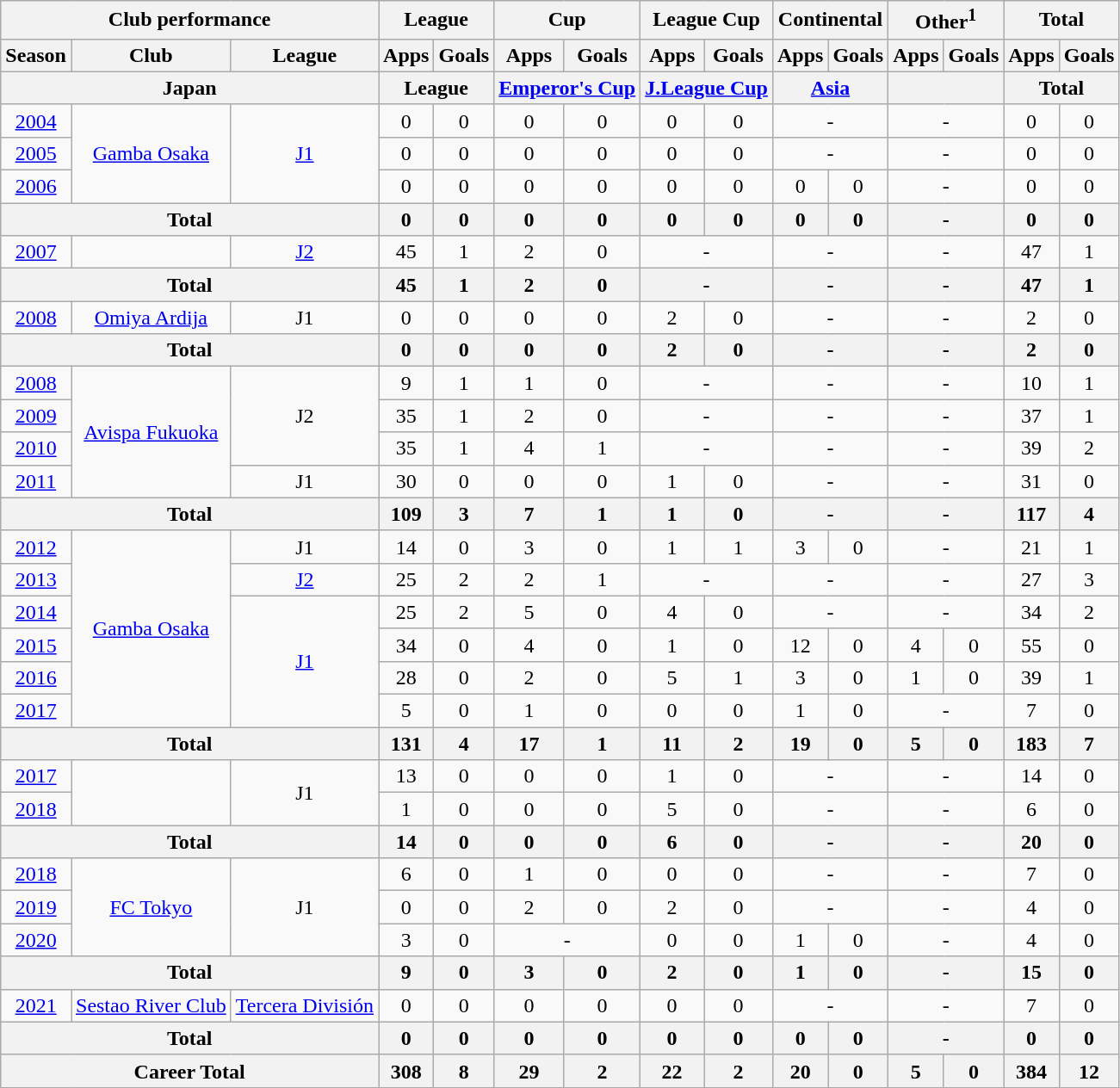<table class="wikitable" style="text-align:center">
<tr>
<th colspan=3>Club performance</th>
<th colspan=2>League</th>
<th colspan=2>Cup</th>
<th colspan=2>League Cup</th>
<th colspan=2>Continental</th>
<th colspan=2>Other<sup>1</sup></th>
<th colspan=2>Total</th>
</tr>
<tr>
<th>Season</th>
<th>Club</th>
<th>League</th>
<th>Apps</th>
<th>Goals</th>
<th>Apps</th>
<th>Goals</th>
<th>Apps</th>
<th>Goals</th>
<th>Apps</th>
<th>Goals</th>
<th>Apps</th>
<th>Goals</th>
<th>Apps</th>
<th>Goals</th>
</tr>
<tr>
<th colspan=3>Japan</th>
<th colspan=2>League</th>
<th colspan=2><a href='#'>Emperor's Cup</a></th>
<th colspan=2><a href='#'>J.League Cup</a></th>
<th colspan=2><a href='#'>Asia</a></th>
<th colspan=2></th>
<th colspan=2>Total</th>
</tr>
<tr>
<td><a href='#'>2004</a></td>
<td rowspan="3"><a href='#'>Gamba Osaka</a></td>
<td rowspan="3"><a href='#'>J1</a></td>
<td>0</td>
<td>0</td>
<td>0</td>
<td>0</td>
<td>0</td>
<td>0</td>
<td colspan="2">-</td>
<td colspan="2">-</td>
<td>0</td>
<td>0</td>
</tr>
<tr>
<td><a href='#'>2005</a></td>
<td>0</td>
<td>0</td>
<td>0</td>
<td>0</td>
<td>0</td>
<td>0</td>
<td colspan="2">-</td>
<td colspan="2">-</td>
<td>0</td>
<td>0</td>
</tr>
<tr>
<td><a href='#'>2006</a></td>
<td>0</td>
<td>0</td>
<td>0</td>
<td>0</td>
<td>0</td>
<td>0</td>
<td>0</td>
<td>0</td>
<td colspan="2">-</td>
<td>0</td>
<td>0</td>
</tr>
<tr>
<th colspan=3>Total</th>
<th>0</th>
<th>0</th>
<th>0</th>
<th>0</th>
<th>0</th>
<th>0</th>
<th>0</th>
<th>0</th>
<th colspan="2">-</th>
<th>0</th>
<th>0</th>
</tr>
<tr>
<td><a href='#'>2007</a></td>
<td></td>
<td><a href='#'>J2</a></td>
<td>45</td>
<td>1</td>
<td>2</td>
<td>0</td>
<td colspan="2">-</td>
<td colspan="2">-</td>
<td colspan="2">-</td>
<td>47</td>
<td>1</td>
</tr>
<tr>
<th colspan=3>Total</th>
<th>45</th>
<th>1</th>
<th>2</th>
<th>0</th>
<th colspan="2">-</th>
<th colspan="2">-</th>
<th colspan="2">-</th>
<th>47</th>
<th>1</th>
</tr>
<tr>
<td><a href='#'>2008</a></td>
<td><a href='#'>Omiya Ardija</a></td>
<td>J1</td>
<td>0</td>
<td>0</td>
<td>0</td>
<td>0</td>
<td>2</td>
<td>0</td>
<td colspan="2">-</td>
<td colspan="2">-</td>
<td>2</td>
<td>0</td>
</tr>
<tr>
<th colspan=3>Total</th>
<th>0</th>
<th>0</th>
<th>0</th>
<th>0</th>
<th>2</th>
<th>0</th>
<th colspan="2">-</th>
<th colspan="2">-</th>
<th>2</th>
<th>0</th>
</tr>
<tr>
<td><a href='#'>2008</a></td>
<td rowspan="4"><a href='#'>Avispa Fukuoka</a></td>
<td rowspan="3">J2</td>
<td>9</td>
<td>1</td>
<td>1</td>
<td>0</td>
<td colspan="2">-</td>
<td colspan="2">-</td>
<td colspan="2">-</td>
<td>10</td>
<td>1</td>
</tr>
<tr>
<td><a href='#'>2009</a></td>
<td>35</td>
<td>1</td>
<td>2</td>
<td>0</td>
<td colspan="2">-</td>
<td colspan="2">-</td>
<td colspan="2">-</td>
<td>37</td>
<td>1</td>
</tr>
<tr>
<td><a href='#'>2010</a></td>
<td>35</td>
<td>1</td>
<td>4</td>
<td>1</td>
<td colspan="2">-</td>
<td colspan="2">-</td>
<td colspan="2">-</td>
<td>39</td>
<td>2</td>
</tr>
<tr>
<td><a href='#'>2011</a></td>
<td rowspan="1">J1</td>
<td>30</td>
<td>0</td>
<td>0</td>
<td>0</td>
<td>1</td>
<td>0</td>
<td colspan="2">-</td>
<td colspan="2">-</td>
<td>31</td>
<td>0</td>
</tr>
<tr>
<th colspan=3>Total</th>
<th>109</th>
<th>3</th>
<th>7</th>
<th>1</th>
<th>1</th>
<th>0</th>
<th colspan="2">-</th>
<th colspan="2">-</th>
<th>117</th>
<th>4</th>
</tr>
<tr>
<td><a href='#'>2012</a></td>
<td rowspan="6"><a href='#'>Gamba Osaka</a></td>
<td rowspan="1">J1</td>
<td>14</td>
<td>0</td>
<td>3</td>
<td>0</td>
<td>1</td>
<td>1</td>
<td>3</td>
<td>0</td>
<td colspan="2">-</td>
<td>21</td>
<td>1</td>
</tr>
<tr>
<td><a href='#'>2013</a></td>
<td><a href='#'>J2</a></td>
<td>25</td>
<td>2</td>
<td>2</td>
<td>1</td>
<td colspan="2">-</td>
<td colspan="2">-</td>
<td colspan="2">-</td>
<td>27</td>
<td>3</td>
</tr>
<tr>
<td><a href='#'>2014</a></td>
<td rowspan="4"><a href='#'>J1</a></td>
<td>25</td>
<td>2</td>
<td>5</td>
<td>0</td>
<td>4</td>
<td>0</td>
<td colspan="2">-</td>
<td colspan="2">-</td>
<td>34</td>
<td>2</td>
</tr>
<tr>
<td><a href='#'>2015</a></td>
<td>34</td>
<td>0</td>
<td>4</td>
<td>0</td>
<td>1</td>
<td>0</td>
<td>12</td>
<td>0</td>
<td>4</td>
<td>0</td>
<td>55</td>
<td>0</td>
</tr>
<tr>
<td><a href='#'>2016</a></td>
<td>28</td>
<td>0</td>
<td>2</td>
<td>0</td>
<td>5</td>
<td>1</td>
<td>3</td>
<td>0</td>
<td>1</td>
<td>0</td>
<td>39</td>
<td>1</td>
</tr>
<tr>
<td><a href='#'>2017</a></td>
<td>5</td>
<td>0</td>
<td>1</td>
<td>0</td>
<td>0</td>
<td>0</td>
<td>1</td>
<td>0</td>
<td colspan="2">-</td>
<td>7</td>
<td>0</td>
</tr>
<tr>
<th colspan=3>Total</th>
<th>131</th>
<th>4</th>
<th>17</th>
<th>1</th>
<th>11</th>
<th>2</th>
<th>19</th>
<th>0</th>
<th>5</th>
<th>0</th>
<th>183</th>
<th>7</th>
</tr>
<tr>
<td><a href='#'>2017</a></td>
<td rowspan="2"></td>
<td rowspan="2">J1</td>
<td>13</td>
<td>0</td>
<td>0</td>
<td>0</td>
<td>1</td>
<td>0</td>
<td colspan="2">-</td>
<td colspan="2">-</td>
<td>14</td>
<td>0</td>
</tr>
<tr>
<td><a href='#'>2018</a></td>
<td>1</td>
<td>0</td>
<td>0</td>
<td>0</td>
<td>5</td>
<td>0</td>
<td colspan="2">-</td>
<td colspan="2">-</td>
<td>6</td>
<td>0</td>
</tr>
<tr>
<th colspan=3>Total</th>
<th>14</th>
<th>0</th>
<th>0</th>
<th>0</th>
<th>6</th>
<th>0</th>
<th colspan="2">-</th>
<th colspan="2">-</th>
<th>20</th>
<th>0</th>
</tr>
<tr>
<td><a href='#'>2018</a></td>
<td rowspan="3"><a href='#'>FC Tokyo</a></td>
<td rowspan="3">J1</td>
<td>6</td>
<td>0</td>
<td>1</td>
<td>0</td>
<td>0</td>
<td>0</td>
<td colspan="2">-</td>
<td colspan="2">-</td>
<td>7</td>
<td>0</td>
</tr>
<tr>
<td><a href='#'>2019</a></td>
<td>0</td>
<td>0</td>
<td>2</td>
<td>0</td>
<td>2</td>
<td>0</td>
<td colspan="2">-</td>
<td colspan="2">-</td>
<td>4</td>
<td>0</td>
</tr>
<tr>
<td><a href='#'>2020</a></td>
<td>3</td>
<td>0</td>
<td colspan="2">-</td>
<td>0</td>
<td>0</td>
<td>1</td>
<td>0</td>
<td colspan="2">-</td>
<td>4</td>
<td>0</td>
</tr>
<tr>
<th colspan=3>Total</th>
<th>9</th>
<th>0</th>
<th>3</th>
<th>0</th>
<th>2</th>
<th>0</th>
<th>1</th>
<th>0</th>
<th colspan="2">-</th>
<th>15</th>
<th>0</th>
</tr>
<tr>
<td><a href='#'>2021</a></td>
<td><a href='#'>Sestao River Club</a></td>
<td><a href='#'>Tercera División</a></td>
<td>0</td>
<td>0</td>
<td>0</td>
<td>0</td>
<td>0</td>
<td>0</td>
<td colspan="2">-</td>
<td colspan="2">-</td>
<td>7</td>
<td>0</td>
</tr>
<tr>
<th colspan=3>Total</th>
<th>0</th>
<th>0</th>
<th>0</th>
<th>0</th>
<th>0</th>
<th>0</th>
<th>0</th>
<th>0</th>
<th colspan="2">-</th>
<th>0</th>
<th>0</th>
</tr>
<tr>
<th colspan=3>Career Total</th>
<th>308</th>
<th>8</th>
<th>29</th>
<th>2</th>
<th>22</th>
<th>2</th>
<th>20</th>
<th>0</th>
<th>5</th>
<th>0</th>
<th>384</th>
<th>12</th>
</tr>
</table>
